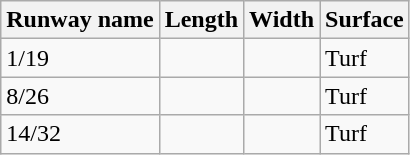<table class="wikitable">
<tr>
<th>Runway name</th>
<th>Length</th>
<th>Width</th>
<th>Surface</th>
</tr>
<tr>
<td>1/19</td>
<td></td>
<td></td>
<td>Turf</td>
</tr>
<tr>
<td>8/26</td>
<td></td>
<td></td>
<td>Turf</td>
</tr>
<tr>
<td>14/32</td>
<td></td>
<td></td>
<td>Turf</td>
</tr>
</table>
